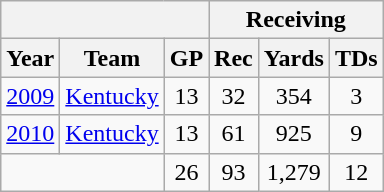<table class="wikitable" style="text-align:center;">
<tr>
<th colspan=3></th>
<th colspan=3>Receiving</th>
</tr>
<tr>
<th>Year</th>
<th>Team</th>
<th>GP</th>
<th>Rec</th>
<th>Yards</th>
<th>TDs</th>
</tr>
<tr>
<td><a href='#'>2009</a></td>
<td><a href='#'>Kentucky</a></td>
<td>13</td>
<td>32</td>
<td>354</td>
<td>3</td>
</tr>
<tr>
<td><a href='#'>2010</a></td>
<td><a href='#'>Kentucky</a></td>
<td>13</td>
<td>61</td>
<td>925</td>
<td>9</td>
</tr>
<tr>
<td colspan=2></td>
<td>26</td>
<td>93</td>
<td>1,279</td>
<td>12</td>
</tr>
</table>
